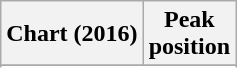<table class="wikitable sortable plainrowheaders" style="text-align=center">
<tr>
<th scope=col>Chart (2016)</th>
<th scope=col>Peak<br>position</th>
</tr>
<tr>
</tr>
<tr>
</tr>
</table>
